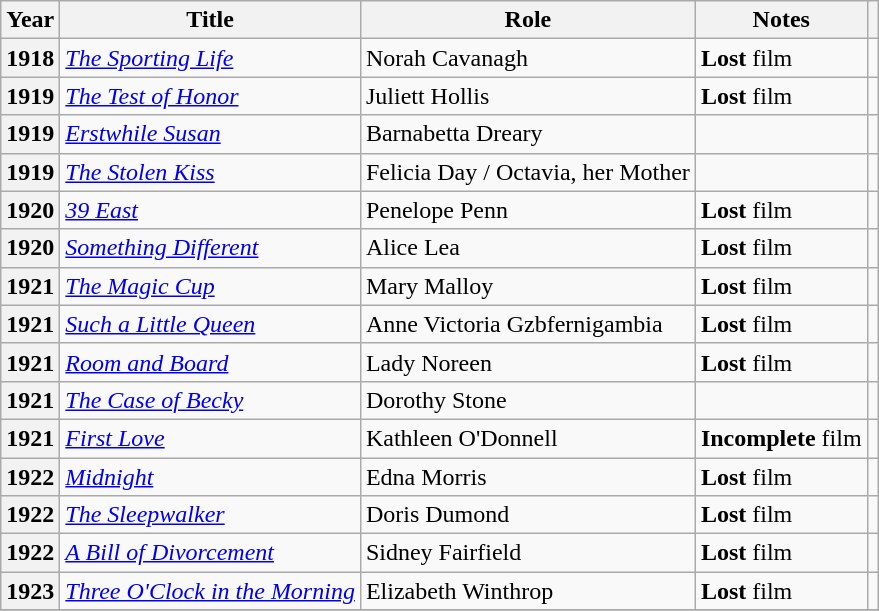<table class="wikitable plainrowheaders sortable" style="margin-right: 0;">
<tr>
<th scope="col">Year</th>
<th scope="col">Title</th>
<th scope="col">Role</th>
<th scope="col" class="unsortable">Notes</th>
<th scope="col" class="unsortable"></th>
</tr>
<tr>
<th scope="row">1918</th>
<td><em><a href='#'>The Sporting Life</a></em></td>
<td>Norah Cavanagh</td>
<td><strong>Lost</strong> film</td>
<td style="text-align:center;"></td>
</tr>
<tr>
<th scope="row">1919</th>
<td><em><a href='#'>The Test of Honor</a></em></td>
<td>Juliett Hollis</td>
<td><strong>Lost</strong> film</td>
<td style="text-align:center;"></td>
</tr>
<tr>
<th scope="row">1919</th>
<td><em><a href='#'>Erstwhile Susan</a></em></td>
<td>Barnabetta Dreary</td>
<td></td>
<td style="text-align:center;"></td>
</tr>
<tr>
<th scope="row">1919</th>
<td><em><a href='#'>The Stolen Kiss</a></em></td>
<td>Felicia Day / Octavia, her Mother</td>
<td></td>
<td style="text-align:center;"></td>
</tr>
<tr>
<th scope="row">1920</th>
<td><em><a href='#'>39 East</a></em></td>
<td>Penelope Penn</td>
<td><strong>Lost</strong> film</td>
<td style="text-align:center;"></td>
</tr>
<tr>
<th scope="row">1920</th>
<td><em><a href='#'>Something Different</a></em></td>
<td>Alice Lea</td>
<td><strong>Lost</strong> film</td>
<td style="text-align:center;"></td>
</tr>
<tr>
<th scope="row">1921</th>
<td><em><a href='#'>The Magic Cup</a></em></td>
<td>Mary Malloy</td>
<td><strong>Lost</strong> film</td>
<td style="text-align:center;"></td>
</tr>
<tr>
<th scope="row">1921</th>
<td><em><a href='#'>Such a Little Queen</a></em></td>
<td>Anne Victoria Gzbfernigambia</td>
<td><strong>Lost</strong> film</td>
<td style="text-align:center;"></td>
</tr>
<tr>
<th scope="row">1921</th>
<td><em><a href='#'>Room and Board</a></em></td>
<td>Lady Noreen</td>
<td><strong>Lost</strong> film</td>
<td style="text-align:center;"></td>
</tr>
<tr>
<th scope="row">1921</th>
<td><em><a href='#'>The Case of Becky</a></em></td>
<td>Dorothy Stone</td>
<td></td>
<td style="text-align:center;"></td>
</tr>
<tr>
<th scope="row">1921</th>
<td><em><a href='#'>First Love</a></em></td>
<td>Kathleen O'Donnell</td>
<td><strong>Incomplete</strong> film</td>
<td style="text-align:center;"></td>
</tr>
<tr>
<th scope="row">1922</th>
<td><em><a href='#'>Midnight</a></em></td>
<td>Edna Morris</td>
<td><strong>Lost</strong> film</td>
<td style="text-align:center;"></td>
</tr>
<tr>
<th scope="row">1922</th>
<td><em><a href='#'>The Sleepwalker</a></em></td>
<td>Doris Dumond</td>
<td><strong>Lost</strong> film</td>
<td style="text-align:center;"></td>
</tr>
<tr>
<th scope="row">1922</th>
<td><em><a href='#'>A Bill of Divorcement</a></em></td>
<td>Sidney Fairfield</td>
<td><strong>Lost</strong> film</td>
<td style="text-align:center;"></td>
</tr>
<tr>
<th scope="row">1923</th>
<td><em><a href='#'>Three O'Clock in the Morning</a></em></td>
<td>Elizabeth Winthrop</td>
<td><strong>Lost</strong> film</td>
<td style="text-align:center;"></td>
</tr>
<tr>
</tr>
</table>
